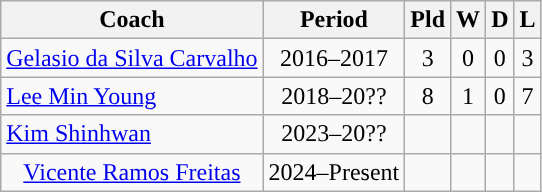<table class="wikitable" style="text-align:center">
<tr>
<th>Coach</th>
<th>Period</th>
<th>Pld</th>
<th>W</th>
<th>D</th>
<th>L</th>
</tr>
<tr>
<td style="text-align: left;"> <a href='#'>Gelasio da Silva Carvalho</a></td>
<td>2016–2017</td>
<td>3</td>
<td>0</td>
<td>0</td>
<td>3</td>
</tr>
<tr>
<td style="text-align: left;"> <a href='#'>Lee Min Young</a></td>
<td>2018–20??</td>
<td>8</td>
<td>1</td>
<td>0</td>
<td>7</td>
</tr>
<tr>
<td style="text-align: left;"> <a href='#'>Kim Shinhwan</a></td>
<td>2023–20??</td>
<td></td>
<td></td>
<td></td>
<td></td>
</tr>
<tr>
<td> <a href='#'>Vicente Ramos Freitas</a></td>
<td>2024–Present</td>
<td></td>
<td></td>
<td></td>
<td></td>
</tr>
</table>
